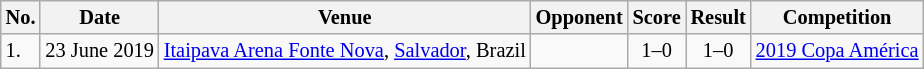<table class="wikitable collapsed" style="font-size:85%;">
<tr>
<th>No.</th>
<th>Date</th>
<th>Venue</th>
<th>Opponent</th>
<th>Score</th>
<th>Result</th>
<th>Competition</th>
</tr>
<tr>
<td>1.</td>
<td>23 June 2019</td>
<td><a href='#'>Itaipava Arena Fonte Nova</a>, <a href='#'>Salvador</a>, Brazil</td>
<td></td>
<td align=center>1–0</td>
<td align=center>1–0</td>
<td><a href='#'>2019 Copa América</a></td>
</tr>
</table>
